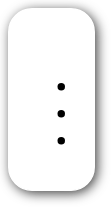<table style="border-radius:1em; box-shadow:0.1em 0.1em 0.5em rgba(0,0,0,0.75); background:white; border:1px solid white; padding:5px;">
<tr style="vertical-align:top;">
<td><br><ul><li></li><li></li><li></li></ul></td>
</tr>
</table>
